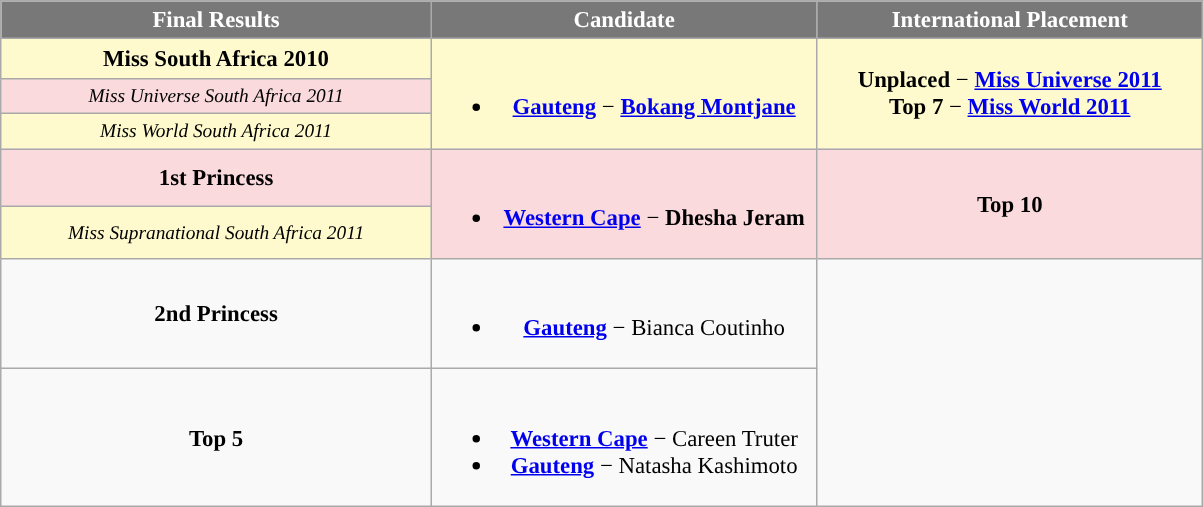<table class="wikitable sortable" style="font-size:95%;">
<tr>
<th style="width:280px;background-color:#787878;color:#FFFFFF;">Final Results</th>
<th style="width:250px;background-color:#787878;color:#FFFFFF;">Candidate</th>
<th style="width:250px;background-color:#787878;color:#FFFFFF;">International Placement</th>
</tr>
<tr style="text-align:center; background:#FFFACD">
<td style="text-align:center;"><strong>Miss South Africa 2010</strong></td>
<td rowspan=3><br><ul><li><strong><a href='#'>Gauteng</a></strong> − <strong><a href='#'>Bokang Montjane</a></strong></li></ul></td>
<td rowspan=3><strong>Unplaced</strong> − <strong><a href='#'>Miss Universe 2011</a></strong><br><strong>Top 7</strong> − <strong><a href='#'>Miss World 2011</a></strong></td>
</tr>
<tr style="text-align:center; background:#FADADD";>
<td style="text-align:center; font-size:85%"><em>Miss Universe South Africa 2011</em></td>
</tr>
<tr style="text-align:center; background:#FFFACD";>
<td style="text-align:center; font-size:85%"><em>Miss World South Africa 2011</em></td>
</tr>
<tr style="text-align:center; background:#FADADD">
<td style="text-align:center;"><strong>1st Princess</strong></td>
<td rowspan=2><br><ul><li><strong><a href='#'>Western Cape</a></strong> − <strong>Dhesha Jeram</strong></li></ul></td>
<td rowspan=2><strong>Top 10</strong></td>
</tr>
<tr style="text-align:center; background:#FFFACD;">
<td style="text-align:center; font-size:85%"><em>Miss Supranational South Africa 2011</em></td>
</tr>
<tr style="text-align:center;">
<td><strong> 2nd Princess</strong></td>
<td><br><ul><li><strong><a href='#'>Gauteng</a></strong> − Bianca Coutinho</li></ul></td>
</tr>
<tr style="text-align:center">
<td><strong>Top 5</strong></td>
<td><br><ul><li><strong><a href='#'>Western Cape</a></strong> − Careen Truter</li><li><strong><a href='#'>Gauteng</a></strong> − Natasha Kashimoto</li></ul></td>
</tr>
</table>
